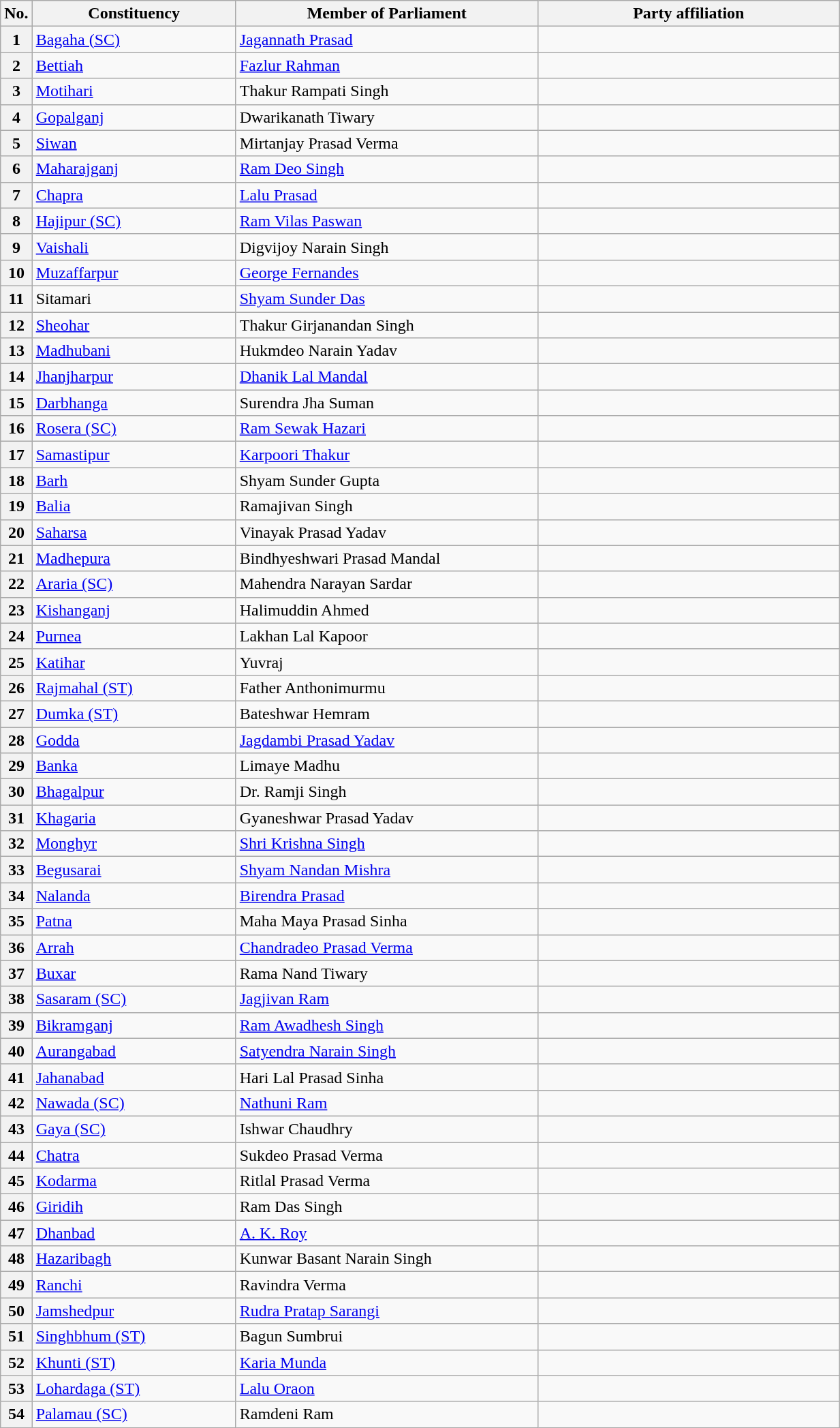<table class="wikitable sortable">
<tr style="text-align:center;">
<th>No.</th>
<th style="width:12em">Constituency</th>
<th style="width:18em">Member of Parliament</th>
<th colspan="2" style="width:18em">Party affiliation</th>
</tr>
<tr>
<th>1</th>
<td><a href='#'>Bagaha (SC)</a></td>
<td><a href='#'>Jagannath Prasad</a></td>
<td></td>
</tr>
<tr>
<th>2</th>
<td><a href='#'>Bettiah</a></td>
<td><a href='#'>Fazlur Rahman</a></td>
<td></td>
</tr>
<tr>
<th>3</th>
<td><a href='#'>Motihari</a></td>
<td>Thakur Rampati Singh</td>
<td></td>
</tr>
<tr>
<th>4</th>
<td><a href='#'>Gopalganj</a></td>
<td>Dwarikanath Tiwary</td>
<td></td>
</tr>
<tr>
<th>5</th>
<td><a href='#'>Siwan</a></td>
<td>Mirtanjay Prasad Verma</td>
<td></td>
</tr>
<tr>
<th>6</th>
<td><a href='#'>Maharajganj</a></td>
<td><a href='#'>Ram Deo Singh</a></td>
<td></td>
</tr>
<tr>
<th>7</th>
<td><a href='#'>Chapra</a></td>
<td><a href='#'>Lalu Prasad</a></td>
<td></td>
</tr>
<tr>
<th>8</th>
<td><a href='#'>Hajipur (SC)</a></td>
<td><a href='#'>Ram Vilas Paswan</a></td>
<td></td>
</tr>
<tr>
<th>9</th>
<td><a href='#'>Vaishali</a></td>
<td>Digvijoy Narain Singh</td>
<td></td>
</tr>
<tr>
<th>10</th>
<td><a href='#'>Muzaffarpur</a></td>
<td><a href='#'>George Fernandes</a></td>
<td></td>
</tr>
<tr>
<th>11</th>
<td>Sitamari</td>
<td><a href='#'>Shyam Sunder Das</a></td>
<td></td>
</tr>
<tr>
<th>12</th>
<td><a href='#'>Sheohar</a></td>
<td>Thakur Girjanandan Singh</td>
<td></td>
</tr>
<tr>
<th>13</th>
<td><a href='#'>Madhubani</a></td>
<td>Hukmdeo Narain Yadav</td>
<td></td>
</tr>
<tr>
<th>14</th>
<td><a href='#'>Jhanjharpur</a></td>
<td><a href='#'>Dhanik Lal Mandal</a></td>
<td></td>
</tr>
<tr>
<th>15</th>
<td><a href='#'>Darbhanga</a></td>
<td>Surendra Jha Suman</td>
<td></td>
</tr>
<tr>
<th>16</th>
<td><a href='#'>Rosera (SC)</a></td>
<td><a href='#'>Ram Sewak Hazari</a></td>
<td></td>
</tr>
<tr>
<th>17</th>
<td><a href='#'>Samastipur</a></td>
<td><a href='#'>Karpoori Thakur</a></td>
<td></td>
</tr>
<tr>
<th>18</th>
<td><a href='#'>Barh</a></td>
<td>Shyam Sunder Gupta</td>
<td></td>
</tr>
<tr>
<th>19</th>
<td><a href='#'>Balia</a></td>
<td>Ramajivan Singh</td>
<td></td>
</tr>
<tr>
<th>20</th>
<td><a href='#'>Saharsa</a></td>
<td>Vinayak Prasad Yadav</td>
<td></td>
</tr>
<tr>
<th>21</th>
<td><a href='#'>Madhepura</a></td>
<td>Bindhyeshwari Prasad Mandal</td>
<td></td>
</tr>
<tr>
<th>22</th>
<td><a href='#'>Araria (SC)</a></td>
<td>Mahendra Narayan Sardar</td>
<td></td>
</tr>
<tr>
<th>23</th>
<td><a href='#'>Kishanganj</a></td>
<td>Halimuddin Ahmed</td>
<td></td>
</tr>
<tr>
<th>24</th>
<td><a href='#'>Purnea</a></td>
<td>Lakhan Lal Kapoor</td>
<td></td>
</tr>
<tr>
<th>25</th>
<td><a href='#'>Katihar</a></td>
<td>Yuvraj</td>
<td></td>
</tr>
<tr>
<th>26</th>
<td><a href='#'>Rajmahal (ST)</a></td>
<td>Father Anthonimurmu</td>
<td></td>
</tr>
<tr>
<th>27</th>
<td><a href='#'>Dumka (ST)</a></td>
<td>Bateshwar Hemram</td>
<td></td>
</tr>
<tr>
<th>28</th>
<td><a href='#'>Godda</a></td>
<td><a href='#'>Jagdambi Prasad Yadav</a></td>
<td></td>
</tr>
<tr>
<th>29</th>
<td><a href='#'>Banka</a></td>
<td>Limaye Madhu</td>
<td></td>
</tr>
<tr>
<th>30</th>
<td><a href='#'>Bhagalpur</a></td>
<td>Dr. Ramji Singh</td>
<td></td>
</tr>
<tr>
<th>31</th>
<td><a href='#'>Khagaria</a></td>
<td>Gyaneshwar Prasad Yadav</td>
<td></td>
</tr>
<tr>
<th>32</th>
<td><a href='#'>Monghyr</a></td>
<td><a href='#'>Shri Krishna Singh</a></td>
<td></td>
</tr>
<tr>
<th>33</th>
<td><a href='#'>Begusarai</a></td>
<td><a href='#'>Shyam Nandan Mishra</a></td>
<td></td>
</tr>
<tr>
<th>34</th>
<td><a href='#'>Nalanda</a></td>
<td><a href='#'>Birendra Prasad</a></td>
<td></td>
</tr>
<tr>
<th>35</th>
<td><a href='#'>Patna</a></td>
<td>Maha Maya Prasad Sinha</td>
<td></td>
</tr>
<tr>
<th>36</th>
<td><a href='#'>Arrah</a></td>
<td><a href='#'>Chandradeo Prasad Verma</a></td>
<td></td>
</tr>
<tr>
<th>37</th>
<td><a href='#'>Buxar</a></td>
<td>Rama Nand Tiwary</td>
<td></td>
</tr>
<tr>
<th>38</th>
<td><a href='#'>Sasaram (SC)</a></td>
<td><a href='#'>Jagjivan Ram</a></td>
<td></td>
</tr>
<tr>
<th>39</th>
<td><a href='#'>Bikramganj</a></td>
<td><a href='#'>Ram Awadhesh Singh</a></td>
<td></td>
</tr>
<tr>
<th>40</th>
<td><a href='#'>Aurangabad</a></td>
<td><a href='#'>Satyendra Narain Singh</a></td>
<td></td>
</tr>
<tr>
<th>41</th>
<td><a href='#'>Jahanabad</a></td>
<td>Hari Lal Prasad Sinha</td>
<td></td>
</tr>
<tr>
<th>42</th>
<td><a href='#'>Nawada (SC)</a></td>
<td><a href='#'>Nathuni Ram</a></td>
<td></td>
</tr>
<tr>
<th>43</th>
<td><a href='#'>Gaya (SC)</a></td>
<td>Ishwar Chaudhry</td>
<td></td>
</tr>
<tr>
<th>44</th>
<td><a href='#'>Chatra</a></td>
<td>Sukdeo Prasad Verma</td>
<td></td>
</tr>
<tr>
<th>45</th>
<td><a href='#'>Kodarma</a></td>
<td>Ritlal Prasad Verma</td>
<td></td>
</tr>
<tr>
<th>46</th>
<td><a href='#'>Giridih</a></td>
<td>Ram Das Singh</td>
<td></td>
</tr>
<tr>
<th>47</th>
<td><a href='#'>Dhanbad</a></td>
<td><a href='#'>A. K. Roy</a></td>
<td></td>
</tr>
<tr>
<th>48</th>
<td><a href='#'>Hazaribagh</a></td>
<td>Kunwar Basant Narain Singh</td>
<td></td>
</tr>
<tr>
<th>49</th>
<td><a href='#'>Ranchi</a></td>
<td>Ravindra Verma</td>
<td></td>
</tr>
<tr>
<th>50</th>
<td><a href='#'>Jamshedpur</a></td>
<td><a href='#'>Rudra Pratap Sarangi</a></td>
<td></td>
</tr>
<tr>
<th>51</th>
<td><a href='#'>Singhbhum (ST)</a></td>
<td>Bagun Sumbrui</td>
<td></td>
</tr>
<tr>
<th>52</th>
<td><a href='#'>Khunti (ST)</a></td>
<td><a href='#'>Karia Munda</a></td>
<td></td>
</tr>
<tr>
<th>53</th>
<td><a href='#'>Lohardaga (ST)</a></td>
<td><a href='#'>Lalu Oraon</a></td>
<td></td>
</tr>
<tr>
<th>54</th>
<td><a href='#'>Palamau (SC)</a></td>
<td>Ramdeni Ram</td>
<td></td>
</tr>
</table>
